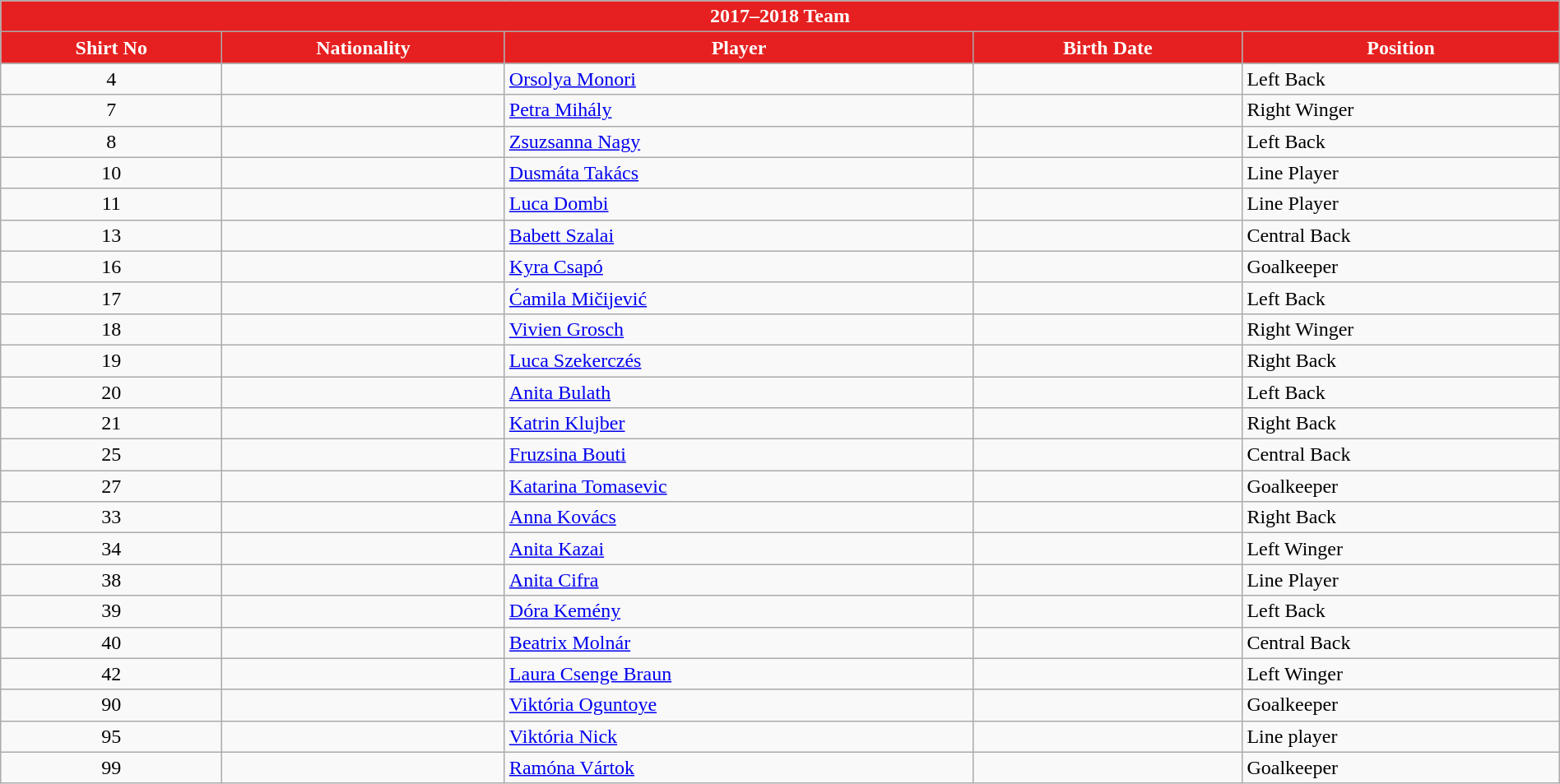<table class="wikitable collapsible collapsed" style="width:100%">
<tr>
<th colspan=5 style="background-color:#E62020;color:white;text-align:center;"> <strong>2017–2018 Team</strong></th>
</tr>
<tr>
<th style="color:white; background:#E62020">Shirt No</th>
<th style="color:white; background:#E62020">Nationality</th>
<th style="color:white; background:#E62020">Player</th>
<th style="color:white; background:#E62020">Birth Date</th>
<th style="color:white; background:#E62020">Position</th>
</tr>
<tr>
<td align=center>4</td>
<td></td>
<td><a href='#'>Orsolya Monori</a></td>
<td></td>
<td>Left Back</td>
</tr>
<tr>
<td align=center>7</td>
<td></td>
<td><a href='#'>Petra Mihály</a></td>
<td></td>
<td>Right Winger</td>
</tr>
<tr>
<td align=center>8</td>
<td></td>
<td><a href='#'>Zsuzsanna Nagy</a></td>
<td></td>
<td>Left Back</td>
</tr>
<tr>
<td align=center>10</td>
<td></td>
<td><a href='#'>Dusmáta Takács</a></td>
<td></td>
<td>Line Player</td>
</tr>
<tr>
<td align=center>11</td>
<td></td>
<td><a href='#'>Luca Dombi</a></td>
<td></td>
<td>Line Player</td>
</tr>
<tr>
<td align=center>13</td>
<td></td>
<td><a href='#'>Babett Szalai</a></td>
<td></td>
<td>Central Back</td>
</tr>
<tr>
<td align=center>16</td>
<td></td>
<td><a href='#'>Kyra Csapó</a></td>
<td></td>
<td>Goalkeeper</td>
</tr>
<tr>
<td align=center>17</td>
<td></td>
<td><a href='#'>Ćamila Mičijević</a></td>
<td></td>
<td>Left Back</td>
</tr>
<tr>
<td align=center>18</td>
<td></td>
<td><a href='#'>Vivien Grosch</a></td>
<td></td>
<td>Right Winger</td>
</tr>
<tr>
<td align=center>19</td>
<td></td>
<td><a href='#'>Luca Szekerczés</a></td>
<td></td>
<td>Right Back</td>
</tr>
<tr>
<td align=center>20</td>
<td></td>
<td><a href='#'>Anita Bulath</a></td>
<td></td>
<td>Left Back</td>
</tr>
<tr>
<td align=center>21</td>
<td></td>
<td><a href='#'>Katrin Klujber</a></td>
<td></td>
<td>Right Back</td>
</tr>
<tr>
<td align=center>25</td>
<td></td>
<td><a href='#'>Fruzsina Bouti</a></td>
<td></td>
<td>Central Back</td>
</tr>
<tr>
<td align=center>27</td>
<td></td>
<td><a href='#'>Katarina Tomasevic</a></td>
<td></td>
<td>Goalkeeper</td>
</tr>
<tr>
<td align=center>33</td>
<td></td>
<td><a href='#'>Anna Kovács</a></td>
<td></td>
<td>Right Back</td>
</tr>
<tr>
<td align=center>34</td>
<td></td>
<td><a href='#'>Anita Kazai</a></td>
<td></td>
<td>Left Winger</td>
</tr>
<tr>
<td align=center>38</td>
<td></td>
<td><a href='#'>Anita Cifra</a></td>
<td></td>
<td>Line Player</td>
</tr>
<tr>
<td align=center>39</td>
<td></td>
<td><a href='#'>Dóra Kemény</a></td>
<td></td>
<td>Left Back</td>
</tr>
<tr>
<td align=center>40</td>
<td></td>
<td><a href='#'>Beatrix Molnár</a></td>
<td></td>
<td>Central Back</td>
</tr>
<tr>
<td align=center>42</td>
<td></td>
<td><a href='#'>Laura Csenge Braun</a></td>
<td></td>
<td>Left Winger</td>
</tr>
<tr>
<td align=center>90</td>
<td></td>
<td><a href='#'>Viktória Oguntoye</a></td>
<td></td>
<td>Goalkeeper</td>
</tr>
<tr>
<td align=center>95</td>
<td></td>
<td><a href='#'>Viktória Nick</a></td>
<td></td>
<td>Line player</td>
</tr>
<tr>
<td align=center>99</td>
<td></td>
<td><a href='#'>Ramóna Vártok</a></td>
<td></td>
<td>Goalkeeper</td>
</tr>
</table>
